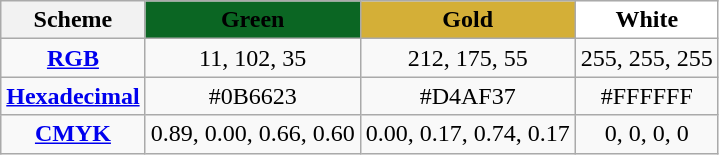<table class="wikitable" style="text-align:center;">
<tr>
<th>Scheme</th>
<th style="background-color:#0b6623"><span>Green</span></th>
<th style="background-color:#d4af37"><span>Gold</span></th>
<th style="background-color:#FFFFFF">White</th>
</tr>
<tr>
<td><strong><a href='#'>RGB</a></strong></td>
<td>11, 102, 35</td>
<td>212, 175, 55</td>
<td>255, 255, 255</td>
</tr>
<tr>
<td><strong><a href='#'>Hexadecimal</a></strong></td>
<td>#0B6623</td>
<td>#D4AF37</td>
<td>#FFFFFF</td>
</tr>
<tr>
<td><strong><a href='#'>CMYK</a></strong></td>
<td>0.89, 0.00, 0.66, 0.60</td>
<td>0.00, 0.17, 0.74, 0.17</td>
<td>0, 0, 0, 0</td>
</tr>
</table>
